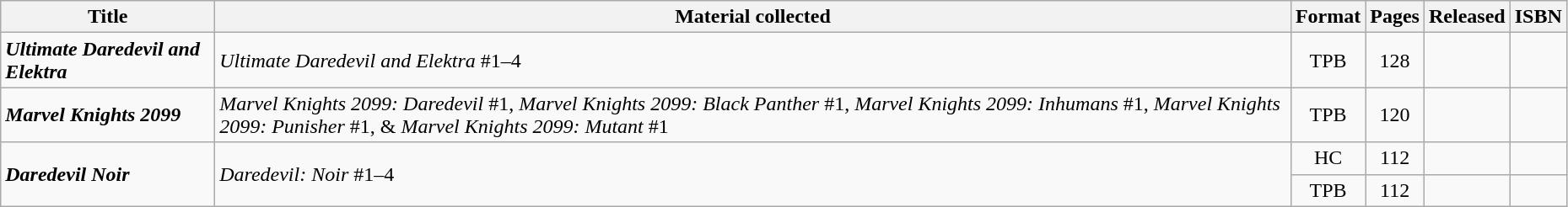<table class="wikitable sortable" width=98%>
<tr>
<th>Title</th>
<th>Material collected</th>
<th class="unsortable">Format</th>
<th>Pages</th>
<th>Released</th>
<th class="unsortable">ISBN</th>
</tr>
<tr>
<td><strong><em>Ultimate Daredevil and Elektra</em></strong></td>
<td><em>Ultimate Daredevil and Elektra</em> #1–4</td>
<td style="text-align: center;">TPB</td>
<td style="text-align: center;">128</td>
<td></td>
<td></td>
</tr>
<tr>
<td><strong><em>Marvel Knights 2099</em></strong></td>
<td><em>Marvel Knights 2099: Daredevil</em> #1, <em>Marvel Knights 2099: Black Panther</em> #1, <em>Marvel Knights 2099: Inhumans</em> #1, <em>Marvel Knights 2099: Punisher</em> #1, & <em>Marvel Knights 2099: Mutant</em> #1</td>
<td style="text-align: center;">TPB</td>
<td style="text-align: center;">120</td>
<td></td>
<td></td>
</tr>
<tr>
<td rowspan=2><strong><em>Daredevil Noir</em></strong></td>
<td rowspan=2><em>Daredevil: Noir</em> #1–4</td>
<td style="text-align: center;">HC</td>
<td style="text-align: center;">112</td>
<td></td>
<td></td>
</tr>
<tr>
<td style="text-align: center;">TPB</td>
<td style="text-align: center;">112</td>
<td></td>
<td></td>
</tr>
</table>
